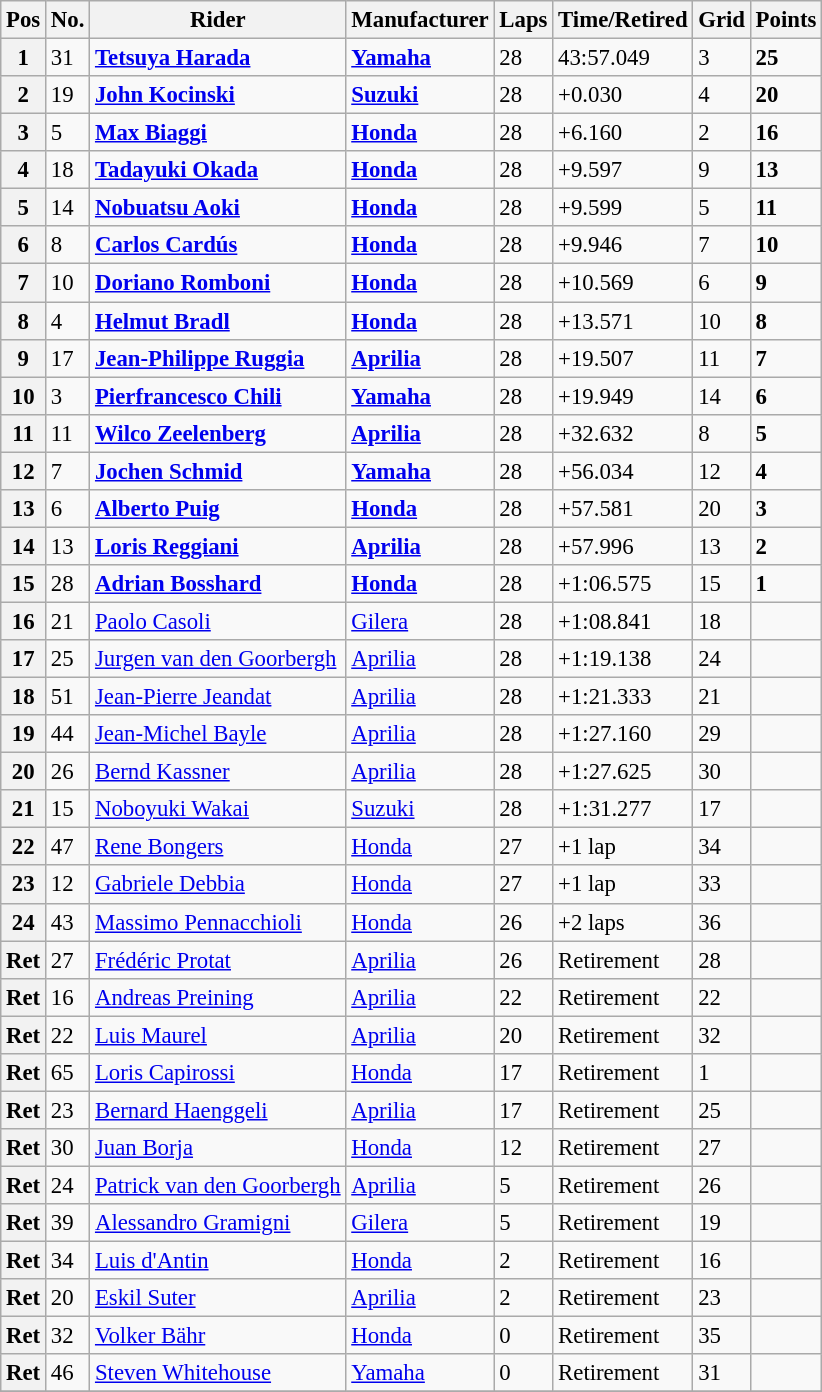<table class="wikitable" style="font-size: 95%;">
<tr>
<th>Pos</th>
<th>No.</th>
<th>Rider</th>
<th>Manufacturer</th>
<th>Laps</th>
<th>Time/Retired</th>
<th>Grid</th>
<th>Points</th>
</tr>
<tr>
<th>1</th>
<td>31</td>
<td> <strong><a href='#'>Tetsuya Harada</a></strong></td>
<td><strong><a href='#'>Yamaha</a></strong></td>
<td>28</td>
<td>43:57.049</td>
<td>3</td>
<td><strong>25</strong></td>
</tr>
<tr>
<th>2</th>
<td>19</td>
<td> <strong><a href='#'>John Kocinski</a></strong></td>
<td><strong><a href='#'>Suzuki</a></strong></td>
<td>28</td>
<td>+0.030</td>
<td>4</td>
<td><strong>20</strong></td>
</tr>
<tr>
<th>3</th>
<td>5</td>
<td> <strong><a href='#'>Max Biaggi</a></strong></td>
<td><strong><a href='#'>Honda</a></strong></td>
<td>28</td>
<td>+6.160</td>
<td>2</td>
<td><strong>16</strong></td>
</tr>
<tr>
<th>4</th>
<td>18</td>
<td> <strong><a href='#'>Tadayuki Okada</a></strong></td>
<td><strong><a href='#'>Honda</a></strong></td>
<td>28</td>
<td>+9.597</td>
<td>9</td>
<td><strong>13</strong></td>
</tr>
<tr>
<th>5</th>
<td>14</td>
<td> <strong><a href='#'>Nobuatsu Aoki</a></strong></td>
<td><strong><a href='#'>Honda</a></strong></td>
<td>28</td>
<td>+9.599</td>
<td>5</td>
<td><strong>11</strong></td>
</tr>
<tr>
<th>6</th>
<td>8</td>
<td> <strong><a href='#'>Carlos Cardús</a></strong></td>
<td><strong><a href='#'>Honda</a></strong></td>
<td>28</td>
<td>+9.946</td>
<td>7</td>
<td><strong>10</strong></td>
</tr>
<tr>
<th>7</th>
<td>10</td>
<td> <strong><a href='#'>Doriano Romboni</a></strong></td>
<td><strong><a href='#'>Honda</a></strong></td>
<td>28</td>
<td>+10.569</td>
<td>6</td>
<td><strong>9</strong></td>
</tr>
<tr>
<th>8</th>
<td>4</td>
<td> <strong><a href='#'>Helmut Bradl</a></strong></td>
<td><strong><a href='#'>Honda</a></strong></td>
<td>28</td>
<td>+13.571</td>
<td>10</td>
<td><strong>8</strong></td>
</tr>
<tr>
<th>9</th>
<td>17</td>
<td> <strong><a href='#'>Jean-Philippe Ruggia</a></strong></td>
<td><strong><a href='#'>Aprilia</a></strong></td>
<td>28</td>
<td>+19.507</td>
<td>11</td>
<td><strong>7</strong></td>
</tr>
<tr>
<th>10</th>
<td>3</td>
<td> <strong><a href='#'>Pierfrancesco Chili</a></strong></td>
<td><strong><a href='#'>Yamaha</a></strong></td>
<td>28</td>
<td>+19.949</td>
<td>14</td>
<td><strong>6</strong></td>
</tr>
<tr>
<th>11</th>
<td>11</td>
<td> <strong><a href='#'>Wilco Zeelenberg</a></strong></td>
<td><strong><a href='#'>Aprilia</a></strong></td>
<td>28</td>
<td>+32.632</td>
<td>8</td>
<td><strong>5</strong></td>
</tr>
<tr>
<th>12</th>
<td>7</td>
<td> <strong><a href='#'>Jochen Schmid</a></strong></td>
<td><strong><a href='#'>Yamaha</a></strong></td>
<td>28</td>
<td>+56.034</td>
<td>12</td>
<td><strong>4</strong></td>
</tr>
<tr>
<th>13</th>
<td>6</td>
<td> <strong><a href='#'>Alberto Puig</a></strong></td>
<td><strong><a href='#'>Honda</a></strong></td>
<td>28</td>
<td>+57.581</td>
<td>20</td>
<td><strong>3</strong></td>
</tr>
<tr>
<th>14</th>
<td>13</td>
<td> <strong><a href='#'>Loris Reggiani</a></strong></td>
<td><strong><a href='#'>Aprilia</a></strong></td>
<td>28</td>
<td>+57.996</td>
<td>13</td>
<td><strong>2</strong></td>
</tr>
<tr>
<th>15</th>
<td>28</td>
<td> <strong><a href='#'>Adrian Bosshard</a></strong></td>
<td><strong><a href='#'>Honda</a></strong></td>
<td>28</td>
<td>+1:06.575</td>
<td>15</td>
<td><strong>1</strong></td>
</tr>
<tr>
<th>16</th>
<td>21</td>
<td> <a href='#'>Paolo Casoli</a></td>
<td><a href='#'>Gilera</a></td>
<td>28</td>
<td>+1:08.841</td>
<td>18</td>
<td></td>
</tr>
<tr>
<th>17</th>
<td>25</td>
<td> <a href='#'>Jurgen van den Goorbergh</a></td>
<td><a href='#'>Aprilia</a></td>
<td>28</td>
<td>+1:19.138</td>
<td>24</td>
<td></td>
</tr>
<tr>
<th>18</th>
<td>51</td>
<td> <a href='#'>Jean-Pierre Jeandat</a></td>
<td><a href='#'>Aprilia</a></td>
<td>28</td>
<td>+1:21.333</td>
<td>21</td>
<td></td>
</tr>
<tr>
<th>19</th>
<td>44</td>
<td> <a href='#'>Jean-Michel Bayle</a></td>
<td><a href='#'>Aprilia</a></td>
<td>28</td>
<td>+1:27.160</td>
<td>29</td>
<td></td>
</tr>
<tr>
<th>20</th>
<td>26</td>
<td> <a href='#'>Bernd Kassner</a></td>
<td><a href='#'>Aprilia</a></td>
<td>28</td>
<td>+1:27.625</td>
<td>30</td>
<td></td>
</tr>
<tr>
<th>21</th>
<td>15</td>
<td> <a href='#'>Noboyuki Wakai</a></td>
<td><a href='#'>Suzuki</a></td>
<td>28</td>
<td>+1:31.277</td>
<td>17</td>
<td></td>
</tr>
<tr>
<th>22</th>
<td>47</td>
<td> <a href='#'>Rene Bongers</a></td>
<td><a href='#'>Honda</a></td>
<td>27</td>
<td>+1 lap</td>
<td>34</td>
<td></td>
</tr>
<tr>
<th>23</th>
<td>12</td>
<td> <a href='#'>Gabriele Debbia</a></td>
<td><a href='#'>Honda</a></td>
<td>27</td>
<td>+1 lap</td>
<td>33</td>
<td></td>
</tr>
<tr>
<th>24</th>
<td>43</td>
<td> <a href='#'>Massimo Pennacchioli</a></td>
<td><a href='#'>Honda</a></td>
<td>26</td>
<td>+2 laps</td>
<td>36</td>
<td></td>
</tr>
<tr>
<th>Ret</th>
<td>27</td>
<td> <a href='#'>Frédéric Protat</a></td>
<td><a href='#'>Aprilia</a></td>
<td>26</td>
<td>Retirement</td>
<td>28</td>
<td></td>
</tr>
<tr>
<th>Ret</th>
<td>16</td>
<td> <a href='#'>Andreas Preining</a></td>
<td><a href='#'>Aprilia</a></td>
<td>22</td>
<td>Retirement</td>
<td>22</td>
<td></td>
</tr>
<tr>
<th>Ret</th>
<td>22</td>
<td> <a href='#'>Luis Maurel</a></td>
<td><a href='#'>Aprilia</a></td>
<td>20</td>
<td>Retirement</td>
<td>32</td>
<td></td>
</tr>
<tr>
<th>Ret</th>
<td>65</td>
<td> <a href='#'>Loris Capirossi</a></td>
<td><a href='#'>Honda</a></td>
<td>17</td>
<td>Retirement</td>
<td>1</td>
<td></td>
</tr>
<tr>
<th>Ret</th>
<td>23</td>
<td> <a href='#'>Bernard Haenggeli</a></td>
<td><a href='#'>Aprilia</a></td>
<td>17</td>
<td>Retirement</td>
<td>25</td>
<td></td>
</tr>
<tr>
<th>Ret</th>
<td>30</td>
<td> <a href='#'>Juan Borja</a></td>
<td><a href='#'>Honda</a></td>
<td>12</td>
<td>Retirement</td>
<td>27</td>
<td></td>
</tr>
<tr>
<th>Ret</th>
<td>24</td>
<td> <a href='#'>Patrick van den Goorbergh</a></td>
<td><a href='#'>Aprilia</a></td>
<td>5</td>
<td>Retirement</td>
<td>26</td>
<td></td>
</tr>
<tr>
<th>Ret</th>
<td>39</td>
<td> <a href='#'>Alessandro Gramigni</a></td>
<td><a href='#'>Gilera</a></td>
<td>5</td>
<td>Retirement</td>
<td>19</td>
<td></td>
</tr>
<tr>
<th>Ret</th>
<td>34</td>
<td> <a href='#'>Luis d'Antin</a></td>
<td><a href='#'>Honda</a></td>
<td>2</td>
<td>Retirement</td>
<td>16</td>
<td></td>
</tr>
<tr>
<th>Ret</th>
<td>20</td>
<td> <a href='#'>Eskil Suter</a></td>
<td><a href='#'>Aprilia</a></td>
<td>2</td>
<td>Retirement</td>
<td>23</td>
<td></td>
</tr>
<tr>
<th>Ret</th>
<td>32</td>
<td> <a href='#'>Volker Bähr</a></td>
<td><a href='#'>Honda</a></td>
<td>0</td>
<td>Retirement</td>
<td>35</td>
<td></td>
</tr>
<tr>
<th>Ret</th>
<td>46</td>
<td> <a href='#'>Steven Whitehouse</a></td>
<td><a href='#'>Yamaha</a></td>
<td>0</td>
<td>Retirement</td>
<td>31</td>
<td></td>
</tr>
<tr>
</tr>
</table>
